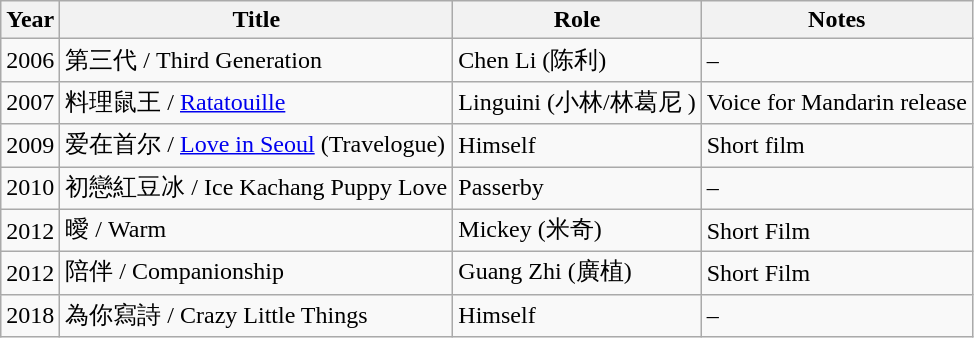<table class="wikitable">
<tr>
<th>Year</th>
<th>Title</th>
<th>Role</th>
<th>Notes</th>
</tr>
<tr>
<td>2006</td>
<td>第三代 / Third Generation</td>
<td>Chen Li (陈利)</td>
<td>–</td>
</tr>
<tr>
<td>2007</td>
<td>料理鼠王 / <a href='#'>Ratatouille</a></td>
<td>Linguini (小林/林葛尼 )</td>
<td>Voice for Mandarin release</td>
</tr>
<tr>
<td>2009</td>
<td>爱在首尔 / <a href='#'>Love in Seoul</a> (Travelogue)</td>
<td>Himself</td>
<td>Short film</td>
</tr>
<tr>
<td>2010</td>
<td>初戀紅豆冰 / Ice Kachang Puppy Love</td>
<td>Passerby</td>
<td>–</td>
</tr>
<tr>
<td>2012</td>
<td>曖 / Warm</td>
<td>Mickey (米奇)</td>
<td>Short Film</td>
</tr>
<tr>
<td>2012</td>
<td>陪伴 / Companionship</td>
<td>Guang Zhi (廣植)</td>
<td>Short Film</td>
</tr>
<tr>
<td>2018</td>
<td>為你寫詩 / Crazy Little Things</td>
<td>Himself</td>
<td>–</td>
</tr>
</table>
